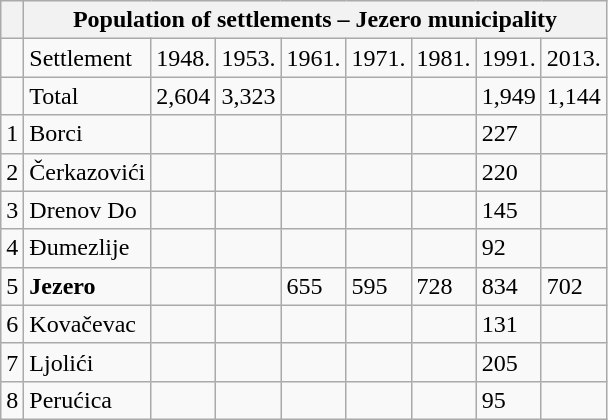<table class="wikitable">
<tr>
<th></th>
<th colspan="8">Population of settlements – Jezero municipality</th>
</tr>
<tr>
<td></td>
<td>Settlement</td>
<td>1948.</td>
<td>1953.</td>
<td>1961.</td>
<td>1971.</td>
<td>1981.</td>
<td>1991.</td>
<td>2013.</td>
</tr>
<tr>
<td></td>
<td>Total</td>
<td>2,604</td>
<td>3,323</td>
<td></td>
<td></td>
<td></td>
<td>1,949</td>
<td>1,144</td>
</tr>
<tr>
<td>1</td>
<td>Borci</td>
<td></td>
<td></td>
<td></td>
<td></td>
<td></td>
<td>227</td>
<td></td>
</tr>
<tr>
<td>2</td>
<td>Čerkazovići</td>
<td></td>
<td></td>
<td></td>
<td></td>
<td></td>
<td>220</td>
<td></td>
</tr>
<tr>
<td>3</td>
<td>Drenov Do</td>
<td></td>
<td></td>
<td></td>
<td></td>
<td></td>
<td>145</td>
<td></td>
</tr>
<tr>
<td>4</td>
<td>Đumezlije</td>
<td></td>
<td></td>
<td></td>
<td></td>
<td></td>
<td>92</td>
<td></td>
</tr>
<tr>
<td>5</td>
<td><strong>Jezero</strong></td>
<td></td>
<td></td>
<td>655</td>
<td>595</td>
<td>728</td>
<td>834</td>
<td>702</td>
</tr>
<tr>
<td>6</td>
<td>Kovačevac</td>
<td></td>
<td></td>
<td></td>
<td></td>
<td></td>
<td>131</td>
<td></td>
</tr>
<tr>
<td>7</td>
<td>Ljolići</td>
<td></td>
<td></td>
<td></td>
<td></td>
<td></td>
<td>205</td>
<td></td>
</tr>
<tr>
<td>8</td>
<td>Perućica</td>
<td></td>
<td></td>
<td></td>
<td></td>
<td></td>
<td>95</td>
<td></td>
</tr>
</table>
